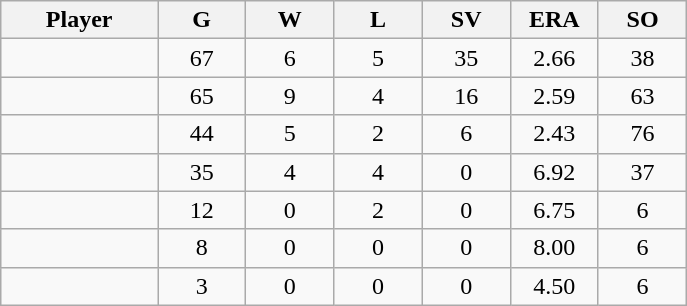<table class="wikitable sortable">
<tr>
<th bgcolor="#DDDDFF" width="16%">Player</th>
<th bgcolor="#DDDDFF" width="9%">G</th>
<th bgcolor="#DDDDFF" width="9%">W</th>
<th bgcolor="#DDDDFF" width="9%">L</th>
<th bgcolor="#DDDDFF" width="9%">SV</th>
<th bgcolor="#DDDDFF" width="9%">ERA</th>
<th bgcolor="#DDDDFF" width="9%">SO</th>
</tr>
<tr align="center">
<td></td>
<td>67</td>
<td>6</td>
<td>5</td>
<td>35</td>
<td>2.66</td>
<td>38</td>
</tr>
<tr align="center">
<td></td>
<td>65</td>
<td>9</td>
<td>4</td>
<td>16</td>
<td>2.59</td>
<td>63</td>
</tr>
<tr align="center">
<td></td>
<td>44</td>
<td>5</td>
<td>2</td>
<td>6</td>
<td>2.43</td>
<td>76</td>
</tr>
<tr align="center">
<td></td>
<td>35</td>
<td>4</td>
<td>4</td>
<td>0</td>
<td>6.92</td>
<td>37</td>
</tr>
<tr align="center">
<td></td>
<td>12</td>
<td>0</td>
<td>2</td>
<td>0</td>
<td>6.75</td>
<td>6</td>
</tr>
<tr align="center">
<td></td>
<td>8</td>
<td>0</td>
<td>0</td>
<td>0</td>
<td>8.00</td>
<td>6</td>
</tr>
<tr align="center">
<td></td>
<td>3</td>
<td>0</td>
<td>0</td>
<td>0</td>
<td>4.50</td>
<td>6</td>
</tr>
</table>
